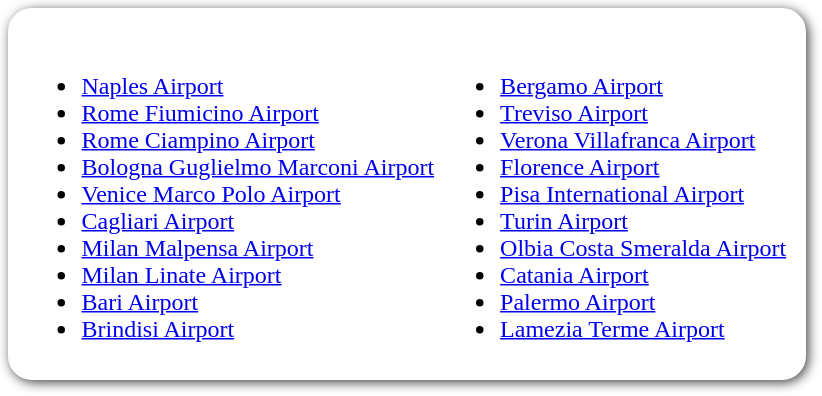<table style=" border-radius:1em; box-shadow: 0.1em 0.1em 0.5em rgba(0,0,0,0.75);; background-color: white; border: 1px solid white; padding: 5px;">
<tr style="vertical-align:top;">
<td><br><ul><li><a href='#'>Naples Airport</a></li><li><a href='#'>Rome Fiumicino Airport</a></li><li><a href='#'>Rome Ciampino Airport</a></li><li><a href='#'>Bologna Guglielmo Marconi Airport</a></li><li><a href='#'>Venice Marco Polo Airport</a></li><li><a href='#'>Cagliari Airport</a></li><li><a href='#'>Milan Malpensa Airport</a></li><li><a href='#'>Milan Linate Airport</a></li><li><a href='#'>Bari Airport</a></li><li><a href='#'>Brindisi Airport</a></li></ul></td>
<td valign=top><br><ul><li><a href='#'>Bergamo Airport</a></li><li><a href='#'>Treviso Airport</a></li><li><a href='#'>Verona Villafranca Airport</a></li><li><a href='#'>Florence Airport</a></li><li><a href='#'>Pisa International Airport</a></li><li><a href='#'>Turin Airport</a></li><li><a href='#'>Olbia Costa Smeralda Airport</a></li><li><a href='#'>Catania Airport</a></li><li><a href='#'>Palermo Airport</a></li><li><a href='#'>Lamezia Terme Airport</a></li></ul></td>
<td></td>
</tr>
</table>
